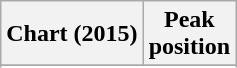<table class="wikitable sortable plainrowheaders" style="text-align:center">
<tr>
<th scope="col">Chart (2015)</th>
<th scope="col">Peak<br>position</th>
</tr>
<tr>
</tr>
<tr>
</tr>
<tr>
</tr>
<tr>
</tr>
<tr>
</tr>
<tr>
</tr>
<tr>
</tr>
<tr>
</tr>
<tr>
</tr>
<tr>
</tr>
<tr>
</tr>
<tr>
</tr>
<tr>
</tr>
</table>
